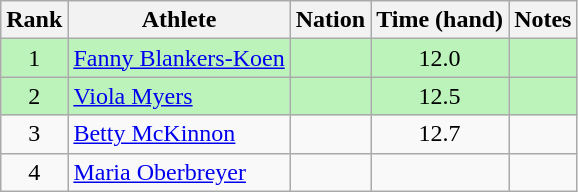<table class="wikitable sortable" style="text-align:center">
<tr>
<th>Rank</th>
<th>Athlete</th>
<th>Nation</th>
<th>Time (hand)</th>
<th>Notes</th>
</tr>
<tr bgcolor=#bbf3bb>
<td>1</td>
<td align=left><a href='#'>Fanny Blankers-Koen</a></td>
<td align=left></td>
<td>12.0</td>
<td></td>
</tr>
<tr bgcolor=#bbf3bb>
<td>2</td>
<td align=left><a href='#'>Viola Myers</a></td>
<td align=left></td>
<td>12.5</td>
<td></td>
</tr>
<tr>
<td>3</td>
<td align=left><a href='#'>Betty McKinnon</a></td>
<td align=left></td>
<td>12.7</td>
<td></td>
</tr>
<tr>
<td>4</td>
<td align=left><a href='#'>Maria Oberbreyer</a></td>
<td align=left></td>
<td></td>
<td></td>
</tr>
</table>
